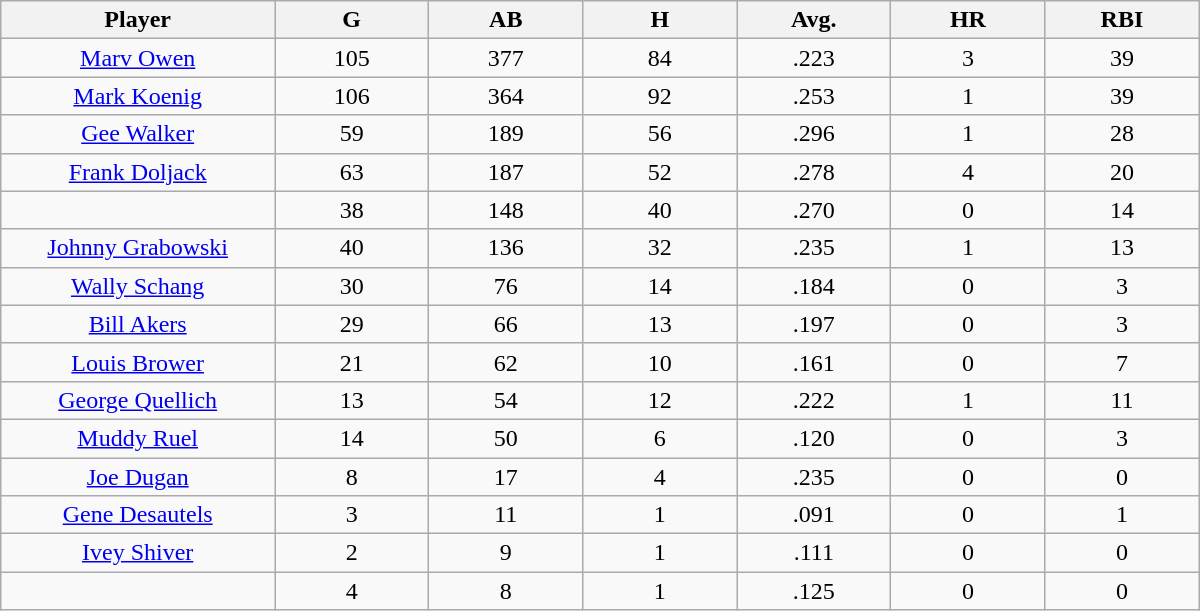<table class="wikitable sortable">
<tr>
<th bgcolor="#DDDDFF" width="16%">Player</th>
<th bgcolor="#DDDDFF" width="9%">G</th>
<th bgcolor="#DDDDFF" width="9%">AB</th>
<th bgcolor="#DDDDFF" width="9%">H</th>
<th bgcolor="#DDDDFF" width="9%">Avg.</th>
<th bgcolor="#DDDDFF" width="9%">HR</th>
<th bgcolor="#DDDDFF" width="9%">RBI</th>
</tr>
<tr align="center">
<td><a href='#'>Marv Owen</a></td>
<td>105</td>
<td>377</td>
<td>84</td>
<td>.223</td>
<td>3</td>
<td>39</td>
</tr>
<tr align=center>
<td><a href='#'>Mark Koenig</a></td>
<td>106</td>
<td>364</td>
<td>92</td>
<td>.253</td>
<td>1</td>
<td>39</td>
</tr>
<tr align=center>
<td><a href='#'>Gee Walker</a></td>
<td>59</td>
<td>189</td>
<td>56</td>
<td>.296</td>
<td>1</td>
<td>28</td>
</tr>
<tr align=center>
<td><a href='#'>Frank Doljack</a></td>
<td>63</td>
<td>187</td>
<td>52</td>
<td>.278</td>
<td>4</td>
<td>20</td>
</tr>
<tr align=center>
<td></td>
<td>38</td>
<td>148</td>
<td>40</td>
<td>.270</td>
<td>0</td>
<td>14</td>
</tr>
<tr align="center">
<td><a href='#'>Johnny Grabowski</a></td>
<td>40</td>
<td>136</td>
<td>32</td>
<td>.235</td>
<td>1</td>
<td>13</td>
</tr>
<tr align=center>
<td><a href='#'>Wally Schang</a></td>
<td>30</td>
<td>76</td>
<td>14</td>
<td>.184</td>
<td>0</td>
<td>3</td>
</tr>
<tr align=center>
<td><a href='#'>Bill Akers</a></td>
<td>29</td>
<td>66</td>
<td>13</td>
<td>.197</td>
<td>0</td>
<td>3</td>
</tr>
<tr align=center>
<td><a href='#'>Louis Brower</a></td>
<td>21</td>
<td>62</td>
<td>10</td>
<td>.161</td>
<td>0</td>
<td>7</td>
</tr>
<tr align=center>
<td><a href='#'>George Quellich</a></td>
<td>13</td>
<td>54</td>
<td>12</td>
<td>.222</td>
<td>1</td>
<td>11</td>
</tr>
<tr align=center>
<td><a href='#'>Muddy Ruel</a></td>
<td>14</td>
<td>50</td>
<td>6</td>
<td>.120</td>
<td>0</td>
<td>3</td>
</tr>
<tr align=center>
<td><a href='#'>Joe Dugan</a></td>
<td>8</td>
<td>17</td>
<td>4</td>
<td>.235</td>
<td>0</td>
<td>0</td>
</tr>
<tr align=center>
<td><a href='#'>Gene Desautels</a></td>
<td>3</td>
<td>11</td>
<td>1</td>
<td>.091</td>
<td>0</td>
<td>1</td>
</tr>
<tr align=center>
<td><a href='#'>Ivey Shiver</a></td>
<td>2</td>
<td>9</td>
<td>1</td>
<td>.111</td>
<td>0</td>
<td>0</td>
</tr>
<tr align=center>
<td></td>
<td>4</td>
<td>8</td>
<td>1</td>
<td>.125</td>
<td>0</td>
<td>0</td>
</tr>
</table>
